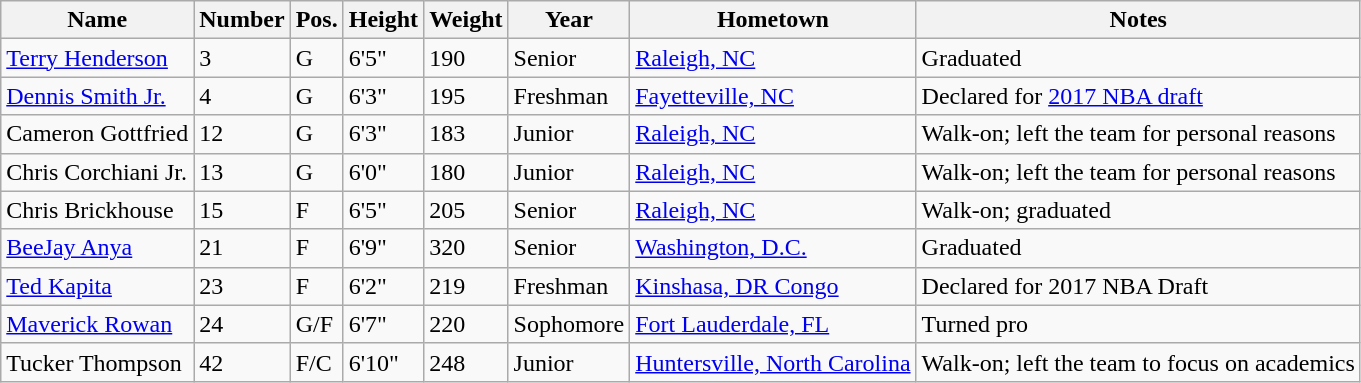<table class="wikitable sortable" border="1">
<tr>
<th>Name</th>
<th>Number</th>
<th>Pos.</th>
<th>Height</th>
<th>Weight</th>
<th>Year</th>
<th>Hometown</th>
<th class="unsortable">Notes</th>
</tr>
<tr>
<td><a href='#'>Terry Henderson</a></td>
<td>3</td>
<td>G</td>
<td>6'5"</td>
<td>190</td>
<td>Senior</td>
<td><a href='#'>Raleigh, NC</a></td>
<td>Graduated</td>
</tr>
<tr>
<td><a href='#'>Dennis Smith Jr.</a></td>
<td>4</td>
<td>G</td>
<td>6'3"</td>
<td>195</td>
<td>Freshman</td>
<td><a href='#'>Fayetteville, NC</a></td>
<td>Declared for <a href='#'>2017 NBA draft</a></td>
</tr>
<tr>
<td>Cameron Gottfried</td>
<td>12</td>
<td>G</td>
<td>6'3"</td>
<td>183</td>
<td>Junior</td>
<td><a href='#'>Raleigh, NC</a></td>
<td>Walk-on; left the team for personal reasons</td>
</tr>
<tr>
<td>Chris Corchiani Jr.</td>
<td>13</td>
<td>G</td>
<td>6'0"</td>
<td>180</td>
<td>Junior</td>
<td><a href='#'>Raleigh, NC</a></td>
<td>Walk-on; left the team for personal reasons</td>
</tr>
<tr>
<td>Chris Brickhouse</td>
<td>15</td>
<td>F</td>
<td>6'5"</td>
<td>205</td>
<td>Senior</td>
<td><a href='#'>Raleigh, NC</a></td>
<td>Walk-on; graduated</td>
</tr>
<tr>
<td><a href='#'>BeeJay Anya</a></td>
<td>21</td>
<td>F</td>
<td>6'9"</td>
<td>320</td>
<td>Senior</td>
<td><a href='#'>Washington, D.C.</a></td>
<td>Graduated</td>
</tr>
<tr>
<td><a href='#'>Ted Kapita</a></td>
<td>23</td>
<td>F</td>
<td>6'2"</td>
<td>219</td>
<td>Freshman</td>
<td><a href='#'>Kinshasa, DR Congo</a></td>
<td>Declared for 2017 NBA Draft</td>
</tr>
<tr>
<td><a href='#'>Maverick Rowan</a></td>
<td>24</td>
<td>G/F</td>
<td>6'7"</td>
<td>220</td>
<td>Sophomore</td>
<td><a href='#'>Fort Lauderdale, FL</a></td>
<td>Turned pro</td>
</tr>
<tr>
<td>Tucker Thompson</td>
<td>42</td>
<td>F/C</td>
<td>6'10"</td>
<td>248</td>
<td>Junior</td>
<td><a href='#'>Huntersville, North Carolina</a></td>
<td>Walk-on; left the team to focus on academics</td>
</tr>
</table>
